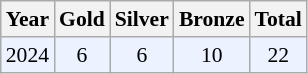<table class="sortable wikitable" style="font-size: 90%;">
<tr>
<th>Year</th>
<th>Gold</th>
<th>Silver</th>
<th>Bronze</th>
<th>Total</th>
</tr>
<tr style="background:#ECF2FF">
<td align="center">2024</td>
<td align="center">6</td>
<td align="center">6</td>
<td align="center">10</td>
<td align="center">22</td>
</tr>
</table>
